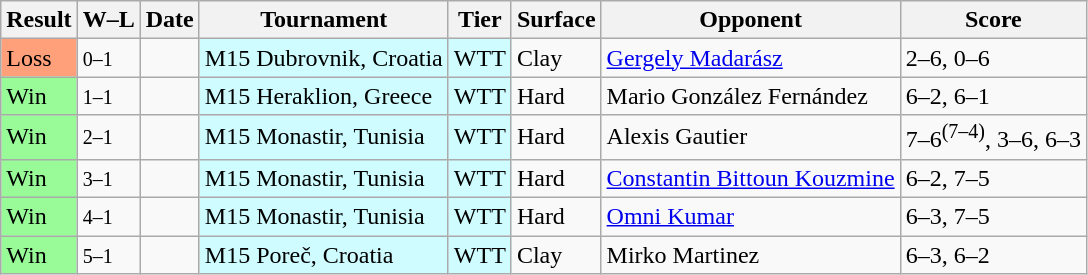<table class="sortable wikitable">
<tr>
<th>Result</th>
<th class="unsortable">W–L</th>
<th>Date</th>
<th>Tournament</th>
<th>Tier</th>
<th>Surface</th>
<th>Opponent</th>
<th class="unsortable">Score</th>
</tr>
<tr>
<td bgcolor=ffa07a>Loss</td>
<td><small>0–1</small></td>
<td></td>
<td style="background:#cffcff;">M15 Dubrovnik, Croatia</td>
<td style="background:#cffcff;">WTT</td>
<td>Clay</td>
<td> <a href='#'>Gergely Madarász</a></td>
<td>2–6, 0–6</td>
</tr>
<tr>
<td bgcolor=98fb98>Win</td>
<td><small>1–1</small></td>
<td></td>
<td style="background:#cffcff;">M15 Heraklion, Greece</td>
<td style="background:#cffcff;">WTT</td>
<td>Hard</td>
<td> Mario González Fernández</td>
<td>6–2, 6–1</td>
</tr>
<tr>
<td bgcolor=98fb98>Win</td>
<td><small>2–1</small></td>
<td></td>
<td style="background:#cffcff;">M15 Monastir, Tunisia</td>
<td style="background:#cffcff;">WTT</td>
<td>Hard</td>
<td> Alexis Gautier</td>
<td>7–6<sup>(7–4)</sup>, 3–6, 6–3</td>
</tr>
<tr>
<td bgcolor=98fb98>Win</td>
<td><small>3–1</small></td>
<td></td>
<td style="background:#cffcff;">M15 Monastir, Tunisia</td>
<td style="background:#cffcff;">WTT</td>
<td>Hard</td>
<td> <a href='#'>Constantin Bittoun Kouzmine</a></td>
<td>6–2, 7–5</td>
</tr>
<tr>
<td bgcolor=98fb98>Win</td>
<td><small>4–1</small></td>
<td></td>
<td style="background:#cffcff;">M15 Monastir, Tunisia</td>
<td style="background:#cffcff;">WTT</td>
<td>Hard</td>
<td> <a href='#'>Omni Kumar</a></td>
<td>6–3, 7–5</td>
</tr>
<tr>
<td bgcolor=98fb98>Win</td>
<td><small>5–1</small></td>
<td></td>
<td style="background:#cffcff;">M15 Poreč, Croatia</td>
<td style="background:#cffcff;">WTT</td>
<td>Clay</td>
<td> Mirko Martinez</td>
<td>6–3, 6–2</td>
</tr>
</table>
